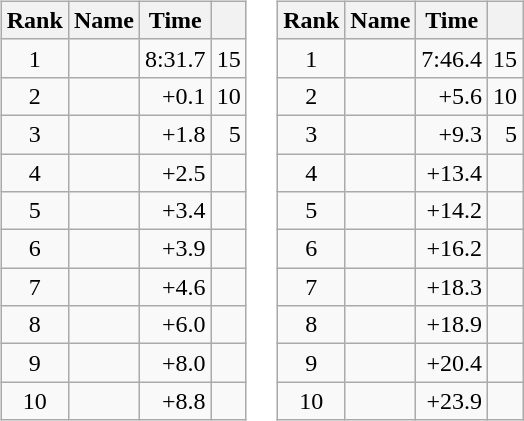<table border="0">
<tr>
<td valign="top"><br><table class="wikitable">
<tr>
<th>Rank</th>
<th>Name</th>
<th>Time</th>
<th></th>
</tr>
<tr>
<td style="text-align:center;">1</td>
<td></td>
<td align="right">8:31.7</td>
<td align="right">15</td>
</tr>
<tr>
<td style="text-align:center;">2</td>
<td></td>
<td align="right">+0.1</td>
<td align="right">10</td>
</tr>
<tr>
<td style="text-align:center;">3</td>
<td></td>
<td align="right">+1.8</td>
<td align="right">5</td>
</tr>
<tr>
<td style="text-align:center;">4</td>
<td></td>
<td align="right">+2.5</td>
<td></td>
</tr>
<tr>
<td style="text-align:center;">5</td>
<td></td>
<td align="right">+3.4</td>
<td></td>
</tr>
<tr>
<td style="text-align:center;">6</td>
<td></td>
<td align="right">+3.9</td>
<td></td>
</tr>
<tr>
<td style="text-align:center;">7</td>
<td></td>
<td align="right">+4.6</td>
<td></td>
</tr>
<tr>
<td style="text-align:center;">8</td>
<td></td>
<td align="right">+6.0</td>
<td></td>
</tr>
<tr>
<td style="text-align:center;">9</td>
<td></td>
<td align="right">+8.0</td>
<td></td>
</tr>
<tr>
<td style="text-align:center;">10</td>
<td></td>
<td align="right">+8.8</td>
<td></td>
</tr>
</table>
</td>
<td valign="top"><br><table class="wikitable">
<tr>
<th>Rank</th>
<th>Name</th>
<th>Time</th>
<th></th>
</tr>
<tr>
<td style="text-align:center;">1</td>
<td></td>
<td align="right">7:46.4</td>
<td align="right">15</td>
</tr>
<tr>
<td style="text-align:center;">2</td>
<td></td>
<td align="right">+5.6</td>
<td align="right">10</td>
</tr>
<tr>
<td style="text-align:center;">3</td>
<td></td>
<td align="right">+9.3</td>
<td align="right">5</td>
</tr>
<tr>
<td style="text-align:center;">4</td>
<td></td>
<td align="right">+13.4</td>
<td></td>
</tr>
<tr>
<td style="text-align:center;">5</td>
<td></td>
<td align="right">+14.2</td>
<td></td>
</tr>
<tr>
<td style="text-align:center;">6</td>
<td></td>
<td align="right">+16.2</td>
<td></td>
</tr>
<tr>
<td style="text-align:center;">7</td>
<td></td>
<td align="right">+18.3</td>
<td></td>
</tr>
<tr>
<td style="text-align:center;">8</td>
<td></td>
<td align="right">+18.9</td>
<td></td>
</tr>
<tr>
<td style="text-align:center;">9</td>
<td></td>
<td align="right">+20.4</td>
<td></td>
</tr>
<tr>
<td style="text-align:center;">10</td>
<td></td>
<td align="right">+23.9</td>
<td></td>
</tr>
</table>
</td>
</tr>
</table>
